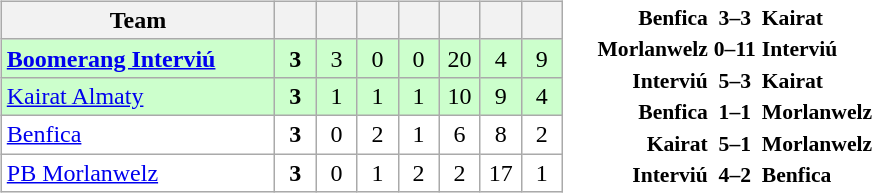<table>
<tr>
<td><br><table class="wikitable" style="text-align: center;">
<tr>
<th width="175">Team</th>
<th width="20"></th>
<th width="20"></th>
<th width="20"></th>
<th width="20"></th>
<th width="20"></th>
<th width="20"></th>
<th width="20"></th>
</tr>
<tr bgcolor="#ccffcc">
<td align="left"> <strong><a href='#'>Boomerang Interviú</a></strong></td>
<td><strong>3</strong></td>
<td>3</td>
<td>0</td>
<td>0</td>
<td>20</td>
<td>4</td>
<td>9</td>
</tr>
<tr bgcolor="#ccffcc">
<td align="left"> <a href='#'>Kairat Almaty</a></td>
<td><strong>3</strong></td>
<td>1</td>
<td>1</td>
<td>1</td>
<td>10</td>
<td>9</td>
<td>4</td>
</tr>
<tr bgcolor=ffffff>
<td align="left"> <a href='#'>Benfica</a></td>
<td><strong>3</strong></td>
<td>0</td>
<td>2</td>
<td>1</td>
<td>6</td>
<td>8</td>
<td>2</td>
</tr>
<tr bgcolor=ffffff>
<td align="left"> <a href='#'>PB Morlanwelz</a></td>
<td><strong>3</strong></td>
<td>0</td>
<td>1</td>
<td>2</td>
<td>2</td>
<td>17</td>
<td>1</td>
</tr>
</table>
</td>
<td><br><table style="font-size:90%; margin: 0 auto;">
<tr>
<td align="right"><strong>Benfica</strong></td>
<td align="center"><strong>3–3</strong></td>
<td><strong>Kairat</strong></td>
</tr>
<tr>
<td align="right"><strong>Morlanwelz</strong></td>
<td align="center"><strong>0–11</strong></td>
<td><strong>Interviú</strong></td>
</tr>
<tr>
<td align="right"><strong>Interviú</strong></td>
<td align="center"><strong>5–3</strong></td>
<td><strong>Kairat</strong></td>
</tr>
<tr>
<td align="right"><strong>Benfica</strong></td>
<td align="center"><strong>1–1</strong></td>
<td><strong>Morlanwelz</strong></td>
</tr>
<tr>
<td align="right"><strong>Kairat</strong></td>
<td align="center"><strong>5–1</strong></td>
<td><strong>Morlanwelz</strong></td>
</tr>
<tr>
<td align="right"><strong>Interviú</strong></td>
<td align="center"><strong>4–2</strong></td>
<td><strong>Benfica</strong></td>
</tr>
</table>
</td>
</tr>
</table>
